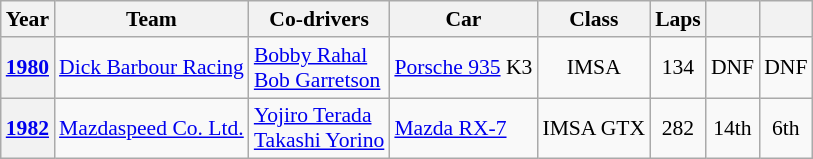<table class="wikitable" style="text-align:center; font-size:90%">
<tr>
<th>Year</th>
<th>Team</th>
<th>Co-drivers</th>
<th>Car</th>
<th>Class</th>
<th>Laps</th>
<th></th>
<th></th>
</tr>
<tr>
<th><a href='#'>1980</a></th>
<td align="left"> <a href='#'>Dick Barbour Racing</a></td>
<td align="left"> <a href='#'>Bobby Rahal</a><br> <a href='#'>Bob Garretson</a></td>
<td align="left"><a href='#'>Porsche 935</a> K3</td>
<td>IMSA</td>
<td>134</td>
<td>DNF</td>
<td>DNF</td>
</tr>
<tr>
<th><a href='#'>1982</a></th>
<td align="left"> <a href='#'>Mazdaspeed Co. Ltd.</a></td>
<td align="left"> <a href='#'>Yojiro Terada</a><br> <a href='#'>Takashi Yorino</a></td>
<td align="left"><a href='#'>Mazda RX-7</a></td>
<td>IMSA GTX</td>
<td>282</td>
<td>14th</td>
<td>6th</td>
</tr>
</table>
